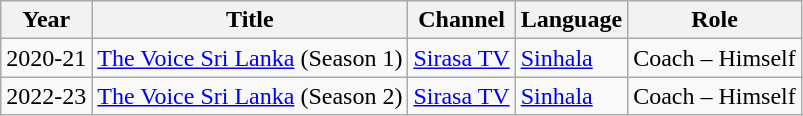<table class="wikitable">
<tr>
<th>Year</th>
<th>Title</th>
<th>Channel</th>
<th>Language</th>
<th>Role</th>
</tr>
<tr>
<td>2020-21</td>
<td><a href='#'>The Voice Sri Lanka</a> (Season 1)</td>
<td><a href='#'>Sirasa TV</a></td>
<td><a href='#'>Sinhala</a></td>
<td>Coach – Himself</td>
</tr>
<tr>
<td>2022-23</td>
<td><a href='#'>The Voice Sri Lanka</a> (Season 2)</td>
<td><a href='#'>Sirasa TV</a></td>
<td><a href='#'>Sinhala</a></td>
<td>Coach – Himself</td>
</tr>
</table>
